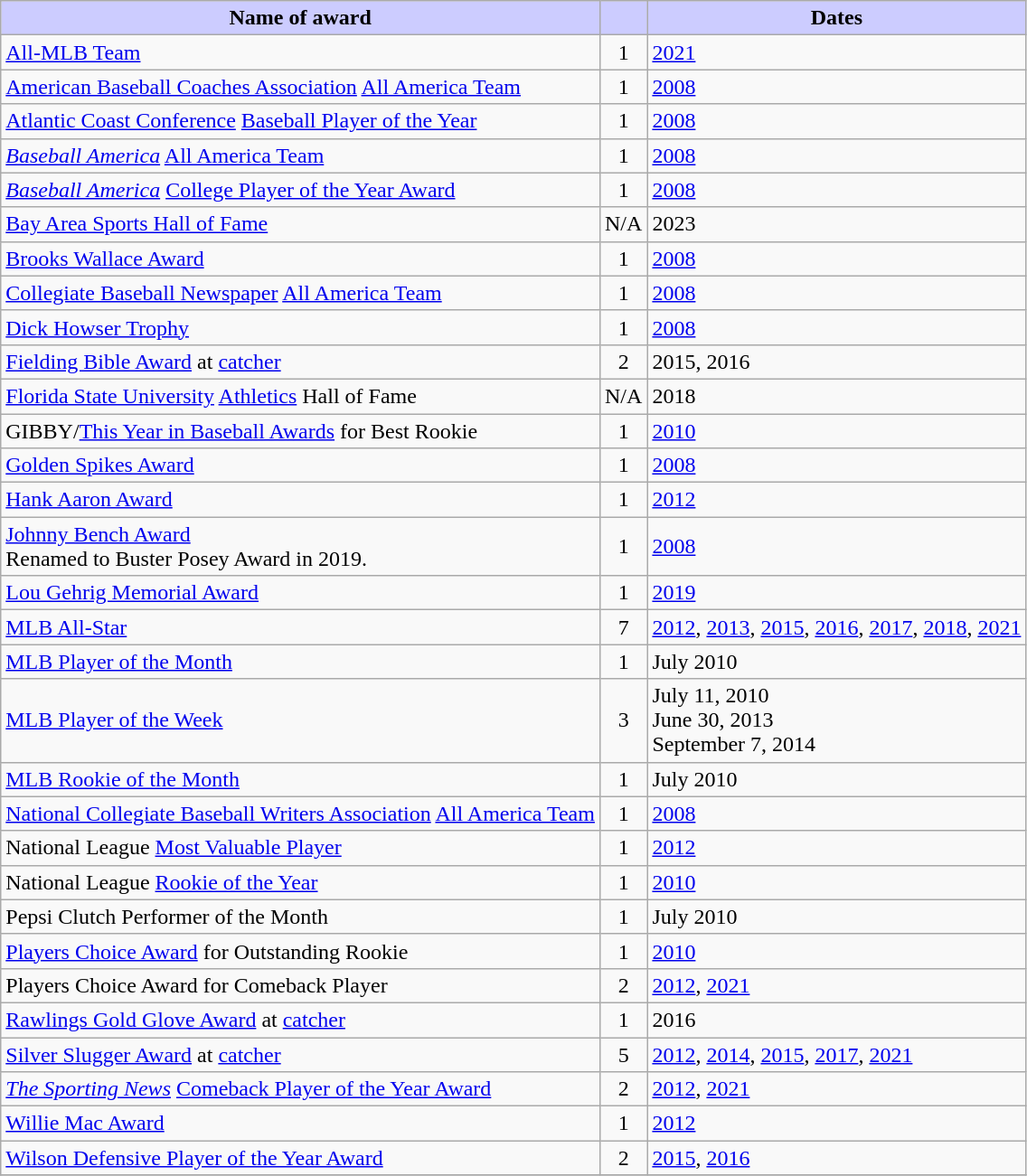<table class="wikitable">
<tr>
<th style="background:#ccf;">Name of award</th>
<th style="background:#ccf;"></th>
<th style="background:#ccf;">Dates</th>
</tr>
<tr>
<td><a href='#'>All-MLB Team</a></td>
<td style="text-align:center;">1</td>
<td><a href='#'>2021</a></td>
</tr>
<tr>
<td><a href='#'>American Baseball Coaches Association</a> <a href='#'>All America Team</a></td>
<td style="text-align:center;">1</td>
<td><a href='#'>2008</a></td>
</tr>
<tr>
<td><a href='#'>Atlantic Coast Conference</a> <a href='#'>Baseball Player of the Year</a></td>
<td style="text-align:center;">1</td>
<td><a href='#'>2008</a></td>
</tr>
<tr>
<td><em><a href='#'>Baseball America</a></em> <a href='#'>All America Team</a></td>
<td style="text-align:center;">1</td>
<td><a href='#'>2008</a></td>
</tr>
<tr>
<td><em><a href='#'>Baseball America</a></em> <a href='#'>College Player of the Year Award</a></td>
<td style="text-align:center;">1</td>
<td><a href='#'>2008</a></td>
</tr>
<tr>
<td><a href='#'>Bay Area Sports Hall of Fame</a></td>
<td style="text-align:center;">N/A</td>
<td>2023</td>
</tr>
<tr>
<td><a href='#'>Brooks Wallace Award</a></td>
<td style="text-align:center;">1</td>
<td><a href='#'>2008</a></td>
</tr>
<tr>
<td><a href='#'>Collegiate Baseball Newspaper</a> <a href='#'>All America Team</a></td>
<td style="text-align:center;">1</td>
<td><a href='#'>2008</a></td>
</tr>
<tr>
<td><a href='#'>Dick Howser Trophy</a></td>
<td style="text-align:center;">1</td>
<td><a href='#'>2008</a></td>
</tr>
<tr>
<td><a href='#'>Fielding Bible Award</a> at <a href='#'>catcher</a></td>
<td style="text-align:center;">2</td>
<td>2015, 2016</td>
</tr>
<tr>
<td><a href='#'>Florida State University</a> <a href='#'>Athletics</a> Hall of Fame</td>
<td style="text-align:center;">N/A</td>
<td>2018</td>
</tr>
<tr>
<td>GIBBY/<a href='#'>This Year in Baseball Awards</a> for Best Rookie</td>
<td style="text-align:center;">1</td>
<td><a href='#'>2010</a></td>
</tr>
<tr>
<td><a href='#'>Golden Spikes Award</a></td>
<td style="text-align:center;">1</td>
<td><a href='#'>2008</a></td>
</tr>
<tr>
<td><a href='#'>Hank Aaron Award</a></td>
<td style="text-align:center;">1</td>
<td><a href='#'>2012</a></td>
</tr>
<tr>
<td><a href='#'>Johnny Bench Award</a><br>Renamed to Buster Posey Award in 2019.</td>
<td style="text-align:center;">1</td>
<td><a href='#'>2008</a></td>
</tr>
<tr>
<td><a href='#'>Lou Gehrig Memorial Award</a></td>
<td style="text-align:center;">1</td>
<td><a href='#'>2019</a></td>
</tr>
<tr>
<td><a href='#'>MLB All-Star</a></td>
<td style="text-align:center;">7</td>
<td><a href='#'>2012</a>, <a href='#'>2013</a>, <a href='#'>2015</a>, <a href='#'>2016</a>, <a href='#'>2017</a>, <a href='#'>2018</a>, <a href='#'>2021</a></td>
</tr>
<tr>
<td><a href='#'>MLB Player of the Month</a></td>
<td style="text-align:center;">1</td>
<td>July 2010</td>
</tr>
<tr>
<td><a href='#'>MLB Player of the Week</a></td>
<td style="text-align:center;">3</td>
<td>July 11, 2010<br> June 30, 2013<br> September 7, 2014</td>
</tr>
<tr>
<td><a href='#'>MLB Rookie of the Month</a></td>
<td style="text-align:center;">1</td>
<td>July 2010</td>
</tr>
<tr>
<td><a href='#'>National Collegiate Baseball Writers Association</a> <a href='#'>All America Team</a></td>
<td style="text-align:center;">1</td>
<td><a href='#'>2008</a></td>
</tr>
<tr>
<td>National League <a href='#'>Most Valuable Player</a></td>
<td style="text-align:center;">1</td>
<td><a href='#'>2012</a></td>
</tr>
<tr>
<td>National League <a href='#'>Rookie of the Year</a></td>
<td style="text-align:center;">1</td>
<td><a href='#'>2010</a></td>
</tr>
<tr>
<td>Pepsi Clutch Performer of the Month</td>
<td style="text-align:center;">1</td>
<td>July 2010</td>
</tr>
<tr>
<td><a href='#'>Players Choice Award</a> for Outstanding Rookie</td>
<td style="text-align:center;">1</td>
<td><a href='#'>2010</a></td>
</tr>
<tr>
<td>Players Choice Award for Comeback Player</td>
<td style="text-align:center;">2</td>
<td><a href='#'>2012</a>, <a href='#'>2021</a></td>
</tr>
<tr>
<td><a href='#'>Rawlings Gold Glove Award</a> at <a href='#'>catcher</a></td>
<td style="text-align:center;">1</td>
<td>2016</td>
</tr>
<tr>
<td><a href='#'>Silver Slugger Award</a> at <a href='#'>catcher</a></td>
<td style="text-align:center;">5</td>
<td><a href='#'>2012</a>, <a href='#'>2014</a>, <a href='#'>2015</a>, <a href='#'>2017</a>, <a href='#'>2021</a></td>
</tr>
<tr>
<td><em><a href='#'>The Sporting News</a></em> <a href='#'>Comeback Player of the Year Award</a></td>
<td style="text-align:center;">2</td>
<td><a href='#'>2012</a>, <a href='#'>2021</a></td>
</tr>
<tr>
<td><a href='#'>Willie Mac Award</a></td>
<td style="text-align:center;">1</td>
<td><a href='#'>2012</a></td>
</tr>
<tr>
<td><a href='#'>Wilson Defensive Player of the Year Award</a></td>
<td style="text-align:center;">2</td>
<td><a href='#'>2015</a>, <a href='#'>2016</a></td>
</tr>
<tr>
</tr>
</table>
